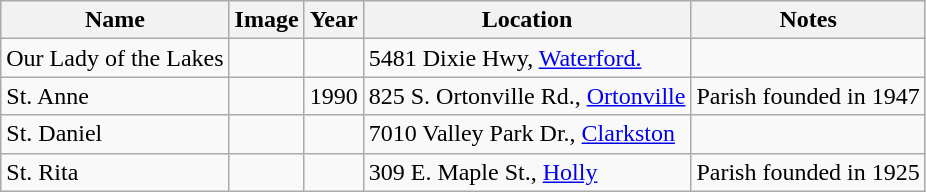<table class="wikitable sortable">
<tr>
<th>Name</th>
<th class="unsortable">Image</th>
<th>Year</th>
<th class="unsortable">Location</th>
<th class="unsortable">Notes</th>
</tr>
<tr>
<td>Our Lady of the Lakes</td>
<td></td>
<td></td>
<td>5481 Dixie Hwy, <a href='#'>Waterford.</a></td>
</tr>
<tr>
<td>St. Anne</td>
<td></td>
<td>1990</td>
<td>825 S. Ortonville Rd., <a href='#'>Ortonville</a></td>
<td>Parish founded in 1947</td>
</tr>
<tr>
<td>St. Daniel</td>
<td></td>
<td></td>
<td>7010 Valley Park Dr., <a href='#'>Clarkston</a></td>
<td></td>
</tr>
<tr>
<td>St. Rita</td>
<td></td>
<td></td>
<td>309 E. Maple St., <a href='#'>Holly</a></td>
<td>Parish founded in 1925</td>
</tr>
</table>
